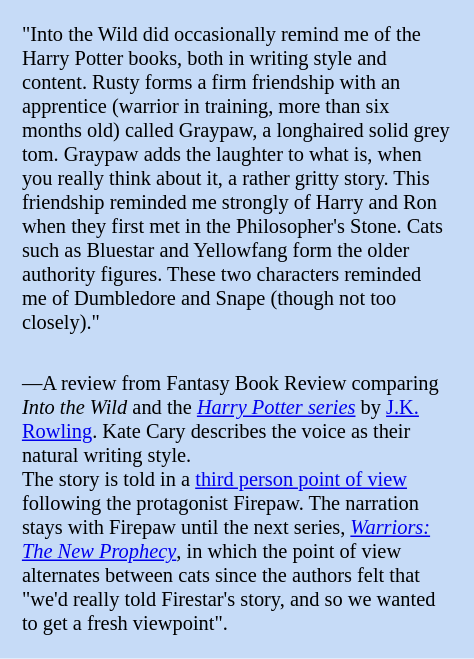<table class="toccolours" style="float: left; margin-left: 1em; margin-right: 2em; font-size: 85%; background:#c6dbf7; color:black; width:25em; max-width: 25%;" cellspacing="5"; cellpadding="10">
<tr>
<td style="text-align: left;">"Into the Wild did occasionally remind me of the Harry Potter books, both in writing style and content. Rusty forms a firm friendship with an apprentice (warrior in training, more than six months old) called Graypaw, a longhaired solid grey tom. Graypaw adds the laughter to what is, when you really think about it, a rather gritty story. This friendship reminded me strongly of Harry and Ron when they first met in the Philosopher's Stone. Cats such as Bluestar and Yellowfang form the older authority figures. These two characters reminded me of Dumbledore and Snape (though not too closely)."</td>
</tr>
<tr>
<td style="text-align: left;">—A review from Fantasy Book Review comparing <em>Into the Wild</em> and the <em><a href='#'>Harry Potter series</a></em> by <a href='#'>J.K. Rowling</a>. Kate Cary describes the voice as their natural writing style.<br>The story is told in a <a href='#'>third person point of view</a> following the protagonist Firepaw. The narration stays with Firepaw until the next series, <em><a href='#'>Warriors: The New Prophecy</a></em>, in which the point of view alternates between cats since the authors felt that "we'd really told Firestar's story, and so we wanted to get a fresh viewpoint".</td>
</tr>
</table>
